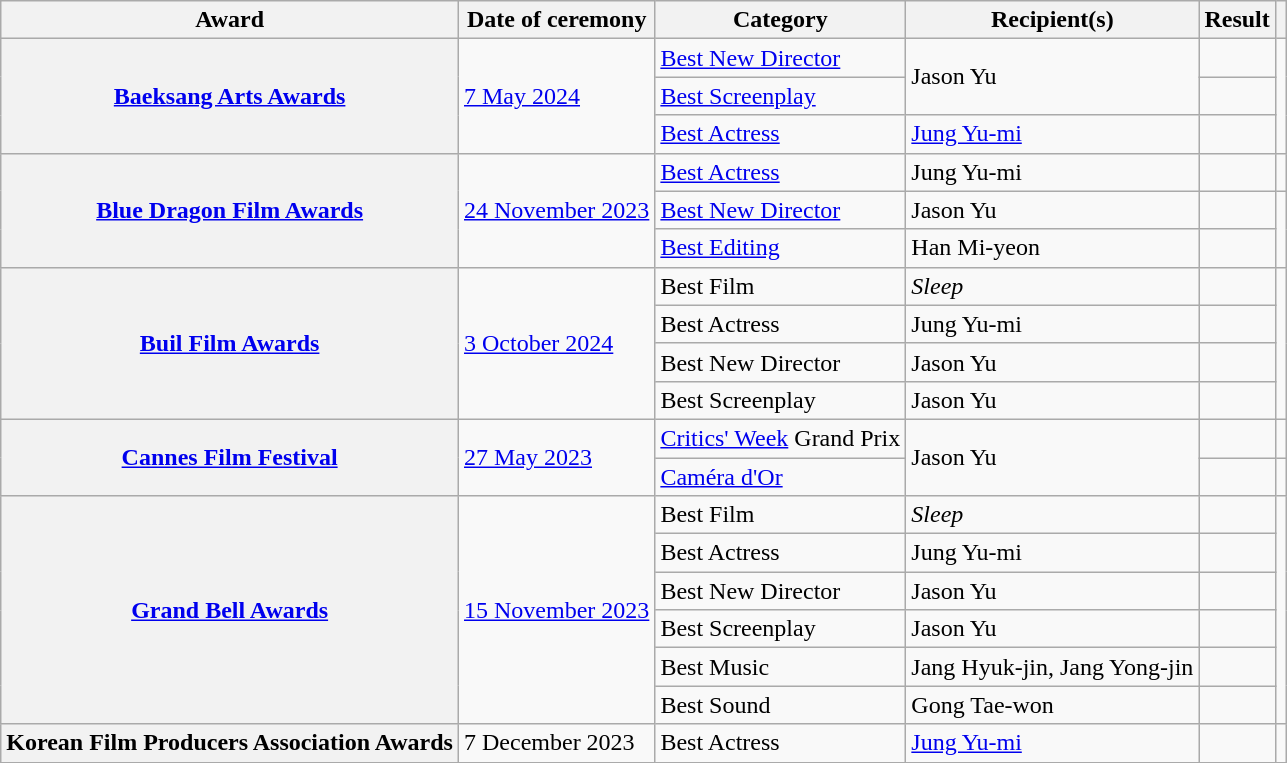<table class="wikitable plainrowheaders sortable">
<tr>
<th scope="col">Award</th>
<th scope="col">Date of ceremony</th>
<th scope="col">Category</th>
<th scope="col">Recipient(s)</th>
<th scope="col">Result</th>
<th scope="col" class="unsortable"></th>
</tr>
<tr>
<th scope="row" rowspan="3"><a href='#'>Baeksang Arts Awards</a></th>
<td rowspan="3"><a href='#'>7 May 2024</a></td>
<td><a href='#'>Best New Director</a></td>
<td rowspan="2">Jason Yu</td>
<td></td>
<td rowspan="3" align="center"></td>
</tr>
<tr>
<td><a href='#'>Best Screenplay</a></td>
<td></td>
</tr>
<tr>
<td><a href='#'>Best Actress</a></td>
<td><a href='#'>Jung Yu-mi</a></td>
<td></td>
</tr>
<tr>
<th scope="row" rowspan="3"><a href='#'>Blue Dragon Film Awards</a></th>
<td rowspan="3"><a href='#'>24 November 2023</a></td>
<td><a href='#'>Best Actress</a></td>
<td>Jung Yu-mi</td>
<td></td>
<td align="center"></td>
</tr>
<tr>
<td><a href='#'>Best New Director</a></td>
<td>Jason Yu</td>
<td></td>
<td rowspan="2" align="center"></td>
</tr>
<tr>
<td><a href='#'>Best Editing</a></td>
<td>Han Mi-yeon</td>
<td></td>
</tr>
<tr>
<th scope="row" rowspan="4"><a href='#'>Buil Film Awards</a></th>
<td rowspan="4"><a href='#'>3 October 2024</a></td>
<td>Best Film</td>
<td><em>Sleep</em></td>
<td></td>
<td rowspan="4" align="center"></td>
</tr>
<tr>
<td>Best Actress</td>
<td>Jung Yu-mi</td>
<td></td>
</tr>
<tr>
<td>Best New Director</td>
<td>Jason Yu</td>
<td></td>
</tr>
<tr>
<td>Best Screenplay</td>
<td>Jason Yu</td>
<td></td>
</tr>
<tr>
<th scope="row" rowspan="2"><a href='#'>Cannes Film Festival</a></th>
<td rowspan="2"><a href='#'>27 May 2023</a></td>
<td><a href='#'>Critics' Week</a> Grand Prix</td>
<td rowspan="2">Jason Yu</td>
<td></td>
<td align="center"></td>
</tr>
<tr>
<td><a href='#'>Caméra d'Or</a></td>
<td></td>
<td align="center"></td>
</tr>
<tr>
<th scope="row" rowspan="6"><a href='#'>Grand Bell Awards</a></th>
<td rowspan="6"><a href='#'>15 November 2023</a></td>
<td>Best Film</td>
<td><em>Sleep</em></td>
<td></td>
<td rowspan="6" align="center"></td>
</tr>
<tr>
<td>Best Actress</td>
<td>Jung Yu-mi</td>
<td></td>
</tr>
<tr>
<td>Best New Director</td>
<td>Jason Yu</td>
<td></td>
</tr>
<tr>
<td>Best Screenplay</td>
<td>Jason Yu</td>
<td></td>
</tr>
<tr>
<td>Best Music</td>
<td>Jang Hyuk-jin, Jang Yong-jin</td>
<td></td>
</tr>
<tr>
<td>Best Sound</td>
<td>Gong Tae-won</td>
<td></td>
</tr>
<tr>
<th scope="row">Korean Film Producers Association Awards</th>
<td>7 December 2023</td>
<td>Best Actress</td>
<td><a href='#'>Jung Yu-mi</a></td>
<td></td>
<td align="center"></td>
</tr>
<tr>
</tr>
</table>
